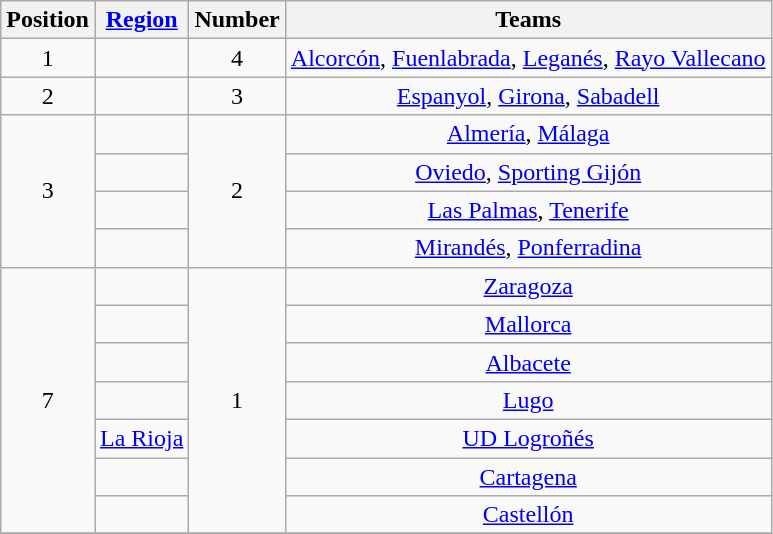<table class="wikitable">
<tr>
<th>Position</th>
<th><a href='#'>Region</a></th>
<th>Number</th>
<th>Teams</th>
</tr>
<tr>
<td align=center>1</td>
<td></td>
<td align=center>4</td>
<td align=center><a href='#'>Alcorcón</a>, <a href='#'>Fuenlabrada</a>, <a href='#'>Leganés</a>, <a href='#'>Rayo Vallecano</a></td>
</tr>
<tr>
<td align=center>2</td>
<td></td>
<td align=center>3</td>
<td align=center><a href='#'>Espanyol</a>, <a href='#'>Girona</a>, <a href='#'>Sabadell</a></td>
</tr>
<tr>
<td align=center rowspan=4>3</td>
<td></td>
<td align=center rowspan=4>2</td>
<td align=center><a href='#'>Almería</a>, <a href='#'>Málaga</a></td>
</tr>
<tr>
<td></td>
<td align=center><a href='#'>Oviedo</a>, <a href='#'>Sporting Gijón</a></td>
</tr>
<tr>
<td></td>
<td align=center><a href='#'>Las Palmas</a>, <a href='#'>Tenerife</a></td>
</tr>
<tr>
<td></td>
<td align=center><a href='#'>Mirandés</a>, <a href='#'>Ponferradina</a></td>
</tr>
<tr>
<td align=center rowspan=7>7</td>
<td></td>
<td align=center rowspan=7>1</td>
<td align=center><a href='#'>Zaragoza</a></td>
</tr>
<tr>
<td></td>
<td align=center><a href='#'>Mallorca</a></td>
</tr>
<tr>
<td></td>
<td align=center><a href='#'>Albacete</a></td>
</tr>
<tr>
<td></td>
<td align=center><a href='#'>Lugo</a></td>
</tr>
<tr>
<td> <a href='#'>La Rioja</a></td>
<td align=center><a href='#'>UD Logroñés</a></td>
</tr>
<tr>
<td></td>
<td align=center><a href='#'>Cartagena</a></td>
</tr>
<tr>
<td></td>
<td align=center><a href='#'>Castellón</a></td>
</tr>
<tr>
</tr>
</table>
